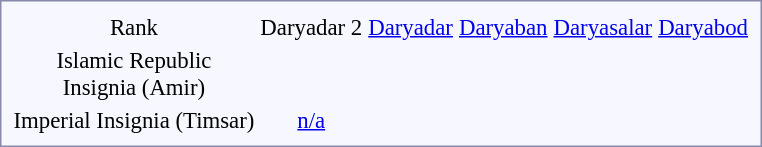<table style="border:1px solid #8888aa; background-color:#f7f8ff; padding:5px; font-size:95%; margin: 0px 12px 12px 0px; text-align: center;">
<tr>
<td>Rank</td>
<td>Daryadar 2</td>
<td><a href='#'>Daryadar</a></td>
<td><a href='#'>Daryaban</a></td>
<td><a href='#'>Daryasalar</a></td>
<td><a href='#'>Daryabod</a></td>
</tr>
<tr>
<td>Islamic Republic<br>Insignia (Amir)</td>
<td></td>
<td></td>
<td></td>
<td></td>
<td></td>
</tr>
<tr>
<td>Imperial Insignia (Timsar)</td>
<td><a href='#'>n/a</a></td>
<td></td>
<td></td>
<td></td>
<td></td>
</tr>
</table>
